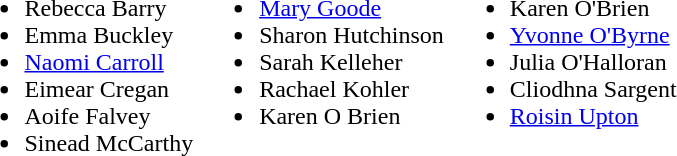<table>
<tr style="vertical-align:top">
<td><br><ul><li>Rebecca Barry</li><li>Emma Buckley</li><li><a href='#'>Naomi Carroll</a></li><li>Eimear Cregan</li><li>Aoife Falvey</li><li>Sinead McCarthy</li></ul></td>
<td><br><ul><li><a href='#'>Mary Goode</a></li><li>Sharon Hutchinson</li><li>Sarah Kelleher</li><li>Rachael Kohler</li><li>Karen O Brien</li></ul></td>
<td><br><ul><li>Karen O'Brien</li><li><a href='#'>Yvonne O'Byrne</a></li><li>Julia O'Halloran</li><li>Cliodhna Sargent</li><li><a href='#'>Roisin Upton</a></li></ul></td>
</tr>
</table>
